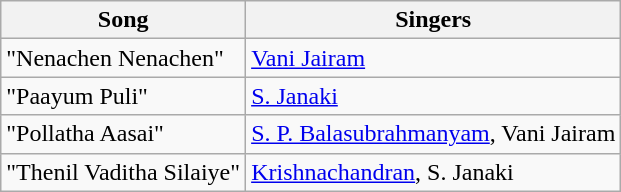<table class="wikitable">
<tr>
<th>Song</th>
<th>Singers</th>
</tr>
<tr>
<td>"Nenachen Nenachen"</td>
<td><a href='#'>Vani Jairam</a></td>
</tr>
<tr>
<td>"Paayum Puli"</td>
<td><a href='#'>S. Janaki</a></td>
</tr>
<tr>
<td>"Pollatha Aasai"</td>
<td><a href='#'>S. P. Balasubrahmanyam</a>, Vani Jairam</td>
</tr>
<tr>
<td>"Thenil Vaditha Silaiye"</td>
<td><a href='#'>Krishnachandran</a>, S. Janaki</td>
</tr>
</table>
